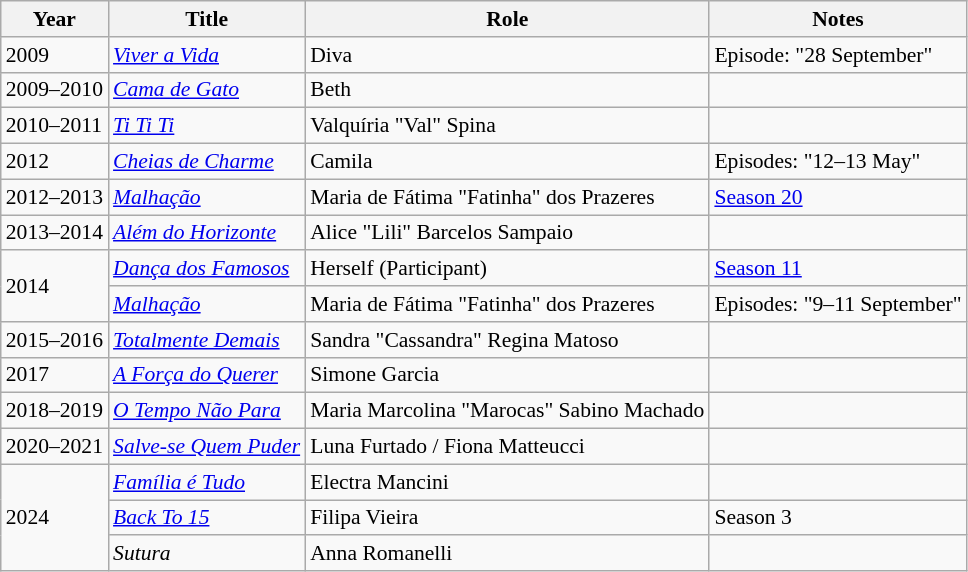<table class="wikitable" style="font-size: 90%;">
<tr>
<th>Year</th>
<th>Title</th>
<th>Role</th>
<th>Notes</th>
</tr>
<tr>
<td>2009</td>
<td><em><a href='#'>Viver a Vida</a></em></td>
<td>Diva</td>
<td>Episode: "28 September"</td>
</tr>
<tr>
<td>2009–2010</td>
<td><em><a href='#'>Cama de Gato</a></em></td>
<td>Beth</td>
<td></td>
</tr>
<tr>
<td>2010–2011</td>
<td><em><a href='#'>Ti Ti Ti</a></em></td>
<td>Valquíria "Val" Spina</td>
<td></td>
</tr>
<tr>
<td>2012</td>
<td><em><a href='#'>Cheias de Charme</a></em></td>
<td>Camila</td>
<td>Episodes: "12–13 May"</td>
</tr>
<tr>
<td>2012–2013</td>
<td><em><a href='#'>Malhação</a></em></td>
<td>Maria de Fátima "Fatinha" dos Prazeres</td>
<td><a href='#'>Season 20</a></td>
</tr>
<tr>
<td>2013–2014</td>
<td><em><a href='#'>Além do Horizonte</a></em></td>
<td>Alice "Lili" Barcelos Sampaio</td>
<td></td>
</tr>
<tr>
<td rowspan="2">2014</td>
<td><em><a href='#'>Dança dos Famosos</a></em></td>
<td>Herself (Participant)</td>
<td><a href='#'>Season 11</a></td>
</tr>
<tr>
<td><em><a href='#'>Malhação</a></em></td>
<td>Maria de Fátima "Fatinha" dos Prazeres</td>
<td>Episodes: "9–11 September"</td>
</tr>
<tr>
<td>2015–2016</td>
<td><em><a href='#'>Totalmente Demais</a></em></td>
<td>Sandra "Cassandra" Regina Matoso</td>
<td></td>
</tr>
<tr>
<td>2017</td>
<td><em><a href='#'>A Força do Querer</a></em></td>
<td>Simone Garcia</td>
<td></td>
</tr>
<tr>
<td>2018–2019</td>
<td><em><a href='#'>O Tempo Não Para</a></em></td>
<td>Maria Marcolina "Marocas" Sabino Machado</td>
<td></td>
</tr>
<tr>
<td>2020–2021</td>
<td><em><a href='#'>Salve-se Quem Puder</a></em></td>
<td>Luna Furtado / Fiona Matteucci</td>
<td></td>
</tr>
<tr>
<td rowspan="3">2024</td>
<td><em><a href='#'>Família é Tudo</a></em></td>
<td>Electra Mancini</td>
<td></td>
</tr>
<tr>
<td><em><a href='#'>Back To 15</a></em></td>
<td>Filipa Vieira</td>
<td>Season 3</td>
</tr>
<tr>
<td><em>Sutura</em></td>
<td>Anna Romanelli</td>
<td></td>
</tr>
</table>
